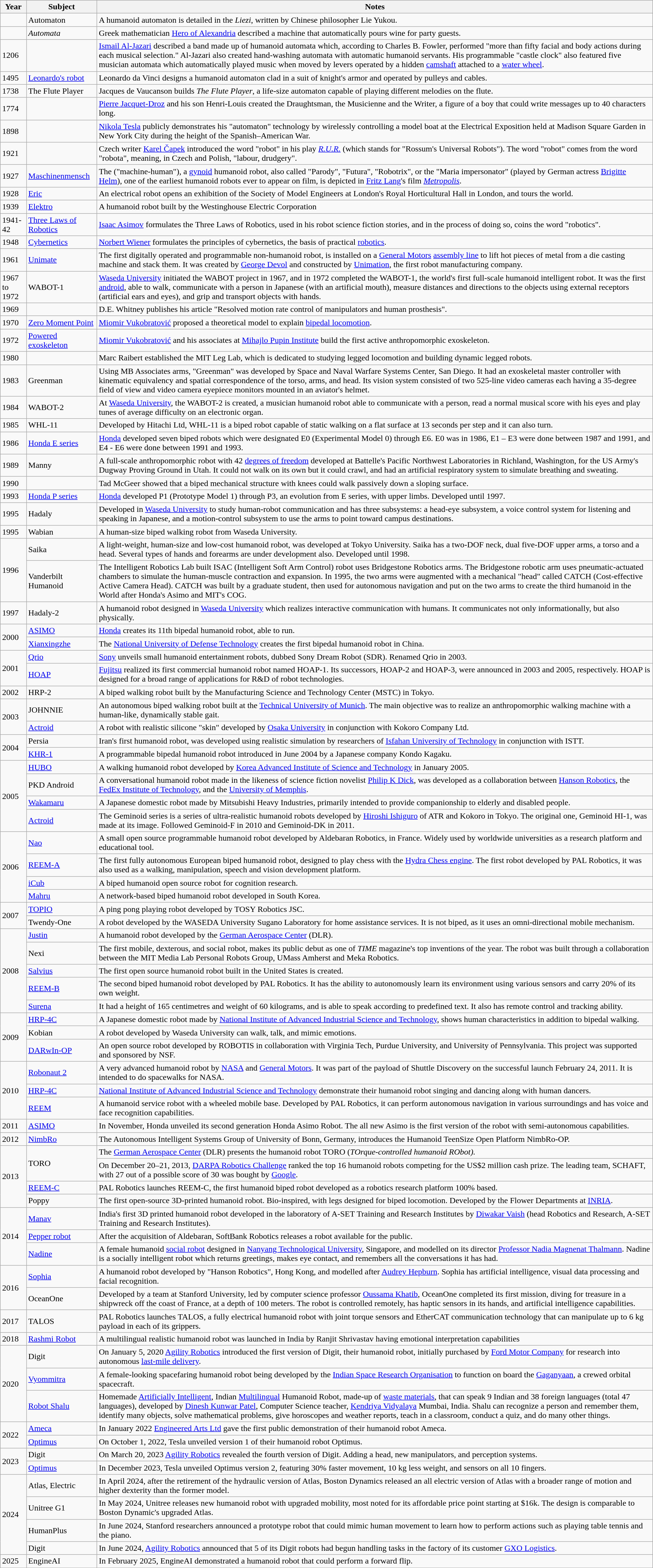<table class="wikitable" width="100%">
<tr>
<th style="width:4%">Year</th>
<th>Subject</th>
<th>Notes</th>
</tr>
<tr>
<td></td>
<td>Automaton</td>
<td>A humanoid automaton is detailed in the <em>Liezi</em>, written by Chinese philosopher Lie Yukou.</td>
</tr>
<tr>
<td></td>
<td><em>Automata</em></td>
<td>Greek mathematician <a href='#'>Hero of Alexandria</a> described a machine that automatically pours wine for party guests.</td>
</tr>
<tr>
<td>1206</td>
<td></td>
<td><a href='#'>Ismail Al-Jazari</a> described a band made up of humanoid automata which, according to Charles B. Fowler, performed "more than fifty facial and body actions during each musical selection." Al-Jazari also created hand-washing automata with automatic humanoid servants. His programmable "castle clock" also featured five musician automata which automatically played music when moved by levers operated by a hidden <a href='#'>camshaft</a> attached to a <a href='#'>water wheel</a>.</td>
</tr>
<tr>
<td>1495</td>
<td><a href='#'>Leonardo's robot</a></td>
<td>Leonardo da Vinci designs a humanoid automaton clad in a suit of knight's armor and operated by pulleys and cables.</td>
</tr>
<tr>
<td>1738</td>
<td>The Flute Player</td>
<td>Jacques de Vaucanson builds <em>The Flute Player</em>, a life-size automaton capable of playing different melodies on the flute.</td>
</tr>
<tr>
<td>1774</td>
<td></td>
<td><a href='#'>Pierre Jacquet-Droz</a> and his son Henri-Louis created the Draughtsman, the Musicienne and the Writer, a figure of a boy that could write messages up to 40 characters long.</td>
</tr>
<tr>
<td>1898</td>
<td></td>
<td><a href='#'>Nikola Tesla</a> publicly demonstrates his "automaton" technology by wirelessly controlling a model boat at the Electrical Exposition held at Madison Square Garden in New York City during the height of the Spanish–American War.</td>
</tr>
<tr>
<td>1921</td>
<td></td>
<td>Czech writer <a href='#'>Karel Čapek</a> introduced the word "robot" in his play <em><a href='#'>R.U.R.</a></em> (which stands for "Rossum's Universal Robots"). The word "robot" comes from the word "robota", meaning, in Czech and Polish, "labour, drudgery".</td>
</tr>
<tr>
<td>1927</td>
<td><a href='#'>Maschinenmensch</a></td>
<td>The ("machine-human"), a <a href='#'>gynoid</a> humanoid robot, also called "Parody", "Futura", "Robotrix", or the "Maria impersonator" (played by German actress <a href='#'>Brigitte Helm</a>), one of the earliest humanoid robots ever to appear on film, is depicted in <a href='#'>Fritz Lang</a>'s film <em><a href='#'>Metropolis</a></em>.</td>
</tr>
<tr>
<td>1928</td>
<td><a href='#'>Eric</a></td>
<td>An electrical robot opens an exhibition of the Society of Model Engineers at London's Royal Horticultural Hall in London, and tours the world.</td>
</tr>
<tr>
<td>1939</td>
<td><a href='#'>Elektro</a></td>
<td>A humanoid robot built by the Westinghouse Electric Corporation</td>
</tr>
<tr>
<td>1941-42</td>
<td><a href='#'>Three Laws of Robotics</a></td>
<td><a href='#'>Isaac Asimov</a> formulates the Three Laws of Robotics, used in his robot science fiction stories, and in the process of doing so, coins the word "robotics".</td>
</tr>
<tr>
<td>1948</td>
<td><a href='#'>Cybernetics</a></td>
<td><a href='#'>Norbert Wiener</a> formulates the principles of cybernetics, the basis of practical <a href='#'>robotics</a>.</td>
</tr>
<tr>
<td>1961</td>
<td><a href='#'>Unimate</a></td>
<td>The first digitally operated and programmable non-humanoid robot, is installed on a <a href='#'>General Motors</a> <a href='#'>assembly line</a> to lift hot pieces of metal from a die casting machine and stack them. It was created by <a href='#'>George Devol</a> and constructed by <a href='#'>Unimation</a>, the first robot manufacturing company.</td>
</tr>
<tr>
<td>1967 to 1972</td>
<td>WABOT-1</td>
<td><a href='#'>Waseda University</a> initiated the WABOT project in 1967, and in 1972 completed the WABOT-1, the world's first full-scale humanoid intelligent robot. It was the first <a href='#'>android</a>, able to walk, communicate with a person in Japanese (with an artificial mouth), measure distances and directions to the objects using external receptors (artificial ears and eyes), and grip and transport objects with hands.</td>
</tr>
<tr>
<td>1969</td>
<td></td>
<td>D.E. Whitney publishes his article "Resolved motion rate control of manipulators and human prosthesis".</td>
</tr>
<tr>
<td>1970</td>
<td><a href='#'>Zero Moment Point</a></td>
<td><a href='#'>Miomir Vukobratović</a> proposed a theoretical model to explain <a href='#'>bipedal locomotion</a>.</td>
</tr>
<tr>
<td>1972</td>
<td><a href='#'>Powered exoskeleton</a></td>
<td><a href='#'>Miomir Vukobratović</a> and his associates at <a href='#'>Mihajlo Pupin Institute</a> build the first active anthropomorphic exoskeleton.</td>
</tr>
<tr>
<td>1980</td>
<td></td>
<td>Marc Raibert established the MIT Leg Lab, which is dedicated to studying legged locomotion and building dynamic legged robots.</td>
</tr>
<tr>
<td>1983</td>
<td>Greenman</td>
<td>Using MB Associates arms, "Greenman" was developed by Space and Naval Warfare Systems Center, San Diego. It had an exoskeletal master controller with kinematic equivalency and spatial correspondence of the torso, arms, and head. Its vision system consisted of two 525-line video cameras each having a 35-degree field of view and video camera eyepiece monitors mounted in an aviator's helmet.</td>
</tr>
<tr>
<td>1984</td>
<td>WABOT-2</td>
<td>At <a href='#'>Waseda University</a>, the WABOT-2 is created, a musician humanoid robot able to communicate with a person, read a normal musical score with his eyes and play tunes of average difficulty on an electronic organ.</td>
</tr>
<tr>
<td>1985</td>
<td>WHL-11</td>
<td>Developed by Hitachi Ltd, WHL-11 is a biped robot capable of static walking on a flat surface at 13 seconds per step and it can also turn.</td>
</tr>
<tr>
<td>1986</td>
<td><a href='#'>Honda E series</a></td>
<td><a href='#'>Honda</a> developed seven biped robots which were designated E0 (Experimental Model 0) through E6. E0 was in 1986, E1 – E3 were done between 1987 and 1991, and E4 - E6 were done between 1991 and 1993.</td>
</tr>
<tr>
<td>1989</td>
<td>Manny</td>
<td>A full-scale anthropomorphic robot with 42 <a href='#'>degrees of freedom</a> developed at Battelle's Pacific Northwest Laboratories in Richland, Washington, for the US Army's Dugway Proving Ground in Utah. It could not walk on its own but it could crawl, and had an artificial respiratory system to simulate breathing and sweating.</td>
</tr>
<tr>
<td>1990</td>
<td></td>
<td>Tad McGeer showed that a biped mechanical structure with knees could walk passively down a sloping surface.</td>
</tr>
<tr>
<td>1993</td>
<td><a href='#'>Honda P series</a></td>
<td><a href='#'>Honda</a> developed P1 (Prototype Model 1) through P3, an evolution from E series, with upper limbs. Developed until 1997.</td>
</tr>
<tr>
<td>1995</td>
<td>Hadaly</td>
<td>Developed in <a href='#'>Waseda University</a> to study human-robot communication and has three subsystems: a head-eye subsystem, a voice control system for listening and speaking in Japanese, and a motion-control subsystem to use the arms to point toward campus destinations.</td>
</tr>
<tr>
<td>1995</td>
<td>Wabian</td>
<td>A human-size biped walking robot from Waseda University.</td>
</tr>
<tr>
<td rowspan="2">1996</td>
<td>Saika</td>
<td>A light-weight, human-size and low-cost humanoid robot, was developed at Tokyo University. Saika has a two-DOF neck, dual five-DOF upper arms, a torso and a head. Several types of hands and forearms are under development also. Developed until 1998.</td>
</tr>
<tr>
<td>Vanderbilt Humanoid</td>
<td>The Intelligent Robotics Lab built ISAC (Intelligent Soft Arm Control) robot uses Bridgestone Robotics arms. The Bridgestone robotic arm uses pneumatic-actuated chambers to simulate the human-muscle contraction and expansion. In 1995, the two arms were augmented with a mechanical "head" called CATCH (Cost-effective Active Camera Head). CATCH was built by a graduate student, then used for autonomous navigation and put on the two arms to create the third humanoid in the World after Honda's Asimo and MIT's COG.</td>
</tr>
<tr>
<td>1997</td>
<td>Hadaly-2</td>
<td>A humanoid robot designed in <a href='#'>Waseda University</a> which realizes interactive communication with humans. It communicates not only informationally, but also physically.</td>
</tr>
<tr>
<td rowspan="2">2000</td>
<td><a href='#'>ASIMO</a></td>
<td><a href='#'>Honda</a> creates its 11th bipedal humanoid robot, able to run.</td>
</tr>
<tr>
<td><a href='#'>Xianxingzhe</a></td>
<td>The <a href='#'>National University of Defense Technology</a> creates the first bipedal humanoid robot in China.</td>
</tr>
<tr>
<td rowspan="2">2001</td>
<td><a href='#'>Qrio</a></td>
<td><a href='#'>Sony</a> unveils small humanoid entertainment robots, dubbed Sony Dream Robot (SDR). Renamed Qrio in 2003.</td>
</tr>
<tr>
<td><a href='#'>HOAP</a></td>
<td><a href='#'>Fujitsu</a> realized its first commercial humanoid robot named HOAP-1. Its successors, HOAP-2 and HOAP-3, were announced in 2003 and 2005, respectively. HOAP is designed for a broad range of applications for R&D of robot technologies.</td>
</tr>
<tr>
<td>2002</td>
<td>HRP-2</td>
<td>A biped walking robot built by the Manufacturing Science and Technology Center (MSTC) in Tokyo.</td>
</tr>
<tr>
<td rowspan="2">2003</td>
<td>JOHNNIE</td>
<td>An autonomous biped walking robot built at the <a href='#'>Technical University of Munich</a>. The main objective was to realize an anthropomorphic walking machine with a human-like, dynamically stable gait.</td>
</tr>
<tr>
<td><a href='#'>Actroid</a></td>
<td>A robot with realistic silicone "skin" developed by <a href='#'>Osaka University</a> in conjunction with Kokoro Company Ltd.</td>
</tr>
<tr>
<td rowspan="2">2004</td>
<td>Persia</td>
<td>Iran's first humanoid robot, was developed using realistic simulation by researchers of <a href='#'>Isfahan University of Technology</a> in conjunction with ISTT.</td>
</tr>
<tr>
<td><a href='#'>KHR-1</a></td>
<td>A programmable bipedal humanoid robot introduced in June 2004 by a Japanese company Kondo Kagaku.</td>
</tr>
<tr>
<td rowspan="4">2005</td>
<td><a href='#'>HUBO</a></td>
<td>A walking humanoid robot developed by <a href='#'>Korea Advanced Institute of Science and Technology</a> in January 2005.</td>
</tr>
<tr>
<td>PKD Android</td>
<td>A conversational humanoid robot made in the likeness of science fiction novelist <a href='#'>Philip K Dick</a>, was developed as a collaboration between <a href='#'>Hanson Robotics</a>, the <a href='#'>FedEx Institute of Technology</a>, and the <a href='#'>University of Memphis</a>.</td>
</tr>
<tr>
<td><a href='#'>Wakamaru</a></td>
<td>A Japanese domestic robot made by Mitsubishi Heavy Industries, primarily intended to provide companionship to elderly and disabled people.</td>
</tr>
<tr>
<td><a href='#'>Actroid</a></td>
<td>The Geminoid series is a series of ultra-realistic humanoid robots developed by <a href='#'>Hiroshi Ishiguro</a> of ATR and Kokoro in Tokyo. The original one, Geminoid HI-1, was made at its image. Followed Geminoid-F in 2010 and Geminoid-DK in 2011.</td>
</tr>
<tr>
<td rowspan="4">2006</td>
<td><a href='#'>Nao</a></td>
<td>A small open source programmable humanoid robot developed by Aldebaran Robotics, in France. Widely used by worldwide universities as a research platform and educational tool.</td>
</tr>
<tr>
<td><a href='#'>REEM-A</a></td>
<td>The first fully autonomous European biped humanoid robot, designed to play chess with the <a href='#'>Hydra Chess engine</a>. The first robot developed by PAL Robotics, it was also used as a walking, manipulation, speech and vision development platform.</td>
</tr>
<tr>
<td><a href='#'>iCub</a></td>
<td>A biped humanoid open source robot for cognition research.</td>
</tr>
<tr>
<td><a href='#'>Mahru</a></td>
<td>A network-based biped humanoid robot developed in South Korea.</td>
</tr>
<tr>
<td rowspan="2">2007</td>
<td><a href='#'>TOPIO</a></td>
<td>A ping pong playing robot developed by TOSY Robotics JSC.</td>
</tr>
<tr>
<td>Twendy-One</td>
<td>A robot developed by the WASEDA University Sugano Laboratory for home assistance services. It is not biped, as it uses an omni-directional mobile mechanism.</td>
</tr>
<tr>
<td rowspan="5">2008</td>
<td><a href='#'>Justin</a></td>
<td>A humanoid robot developed by the <a href='#'>German Aerospace Center</a> (DLR).</td>
</tr>
<tr>
<td>Nexi</td>
<td>The first mobile, dexterous, and social robot, makes its public debut as one of <em>TIME</em> magazine's top inventions of the year. The robot was built through a collaboration between the MIT Media Lab Personal Robots Group, UMass Amherst and Meka Robotics.</td>
</tr>
<tr>
<td><a href='#'>Salvius</a></td>
<td>The first open source humanoid robot built in the United States is created.</td>
</tr>
<tr>
<td><a href='#'>REEM-B</a></td>
<td>The second biped humanoid robot developed by PAL Robotics. It has the ability to autonomously learn its environment using various sensors and carry 20% of its own weight.</td>
</tr>
<tr>
<td><a href='#'>Surena</a></td>
<td>It had a height of 165 centimetres and weight of 60 kilograms, and is able to speak according to predefined text. It also has remote control and tracking ability.</td>
</tr>
<tr>
<td rowspan="3">2009</td>
<td><a href='#'>HRP-4C</a></td>
<td>A Japanese domestic robot made by <a href='#'>National Institute of Advanced Industrial Science and Technology</a>, shows human characteristics in addition to bipedal walking.</td>
</tr>
<tr>
<td>Kobian</td>
<td>A robot developed by Waseda University can walk, talk, and mimic emotions.</td>
</tr>
<tr>
<td><a href='#'>DARwIn-OP</a></td>
<td>An open source robot developed by ROBOTIS in collaboration with Virginia Tech, Purdue University, and University of Pennsylvania. This project was supported and sponsored by NSF.</td>
</tr>
<tr>
<td rowspan="3">2010</td>
<td><a href='#'>Robonaut 2</a></td>
<td>A very advanced humanoid robot by <a href='#'>NASA</a> and <a href='#'>General Motors</a>. It was part of the payload of Shuttle Discovery on the successful launch February 24, 2011. It is intended to do spacewalks for NASA.</td>
</tr>
<tr>
<td><a href='#'>HRP-4C</a></td>
<td><a href='#'>National Institute of Advanced Industrial Science and Technology</a> demonstrate their humanoid robot singing and dancing along with human dancers.</td>
</tr>
<tr>
<td><a href='#'>REEM</a></td>
<td>A humanoid service robot with a wheeled mobile base. Developed by PAL Robotics, it can perform autonomous navigation in various surroundings and has voice and face recognition capabilities.</td>
</tr>
<tr>
<td>2011</td>
<td><a href='#'>ASIMO</a></td>
<td>In November, Honda unveiled its second generation Honda Asimo Robot. The all new Asimo is the first version of the robot with semi-autonomous capabilities.</td>
</tr>
<tr>
<td>2012</td>
<td><a href='#'>NimbRo</a></td>
<td>The Autonomous Intelligent Systems Group of University of Bonn, Germany, introduces the Humanoid TeenSize Open Platform NimbRo-OP.</td>
</tr>
<tr>
<td rowspan="4">2013</td>
<td rowspan="2">TORO</td>
<td>The <a href='#'>German Aerospace Center</a> (DLR) presents the humanoid robot TORO (<em>TOrque-controlled humanoid RObot).</em></td>
</tr>
<tr>
<td>On December 20–21, 2013, <a href='#'>DARPA Robotics Challenge</a> ranked the top 16 humanoid robots competing for the US$2 million cash prize. The leading team, SCHAFT, with 27 out of a possible score of 30 was bought by <a href='#'>Google</a>.</td>
</tr>
<tr>
<td><a href='#'>REEM-C</a></td>
<td>PAL Robotics launches REEM-C, the first humanoid biped robot developed as a robotics research platform 100%  based.</td>
</tr>
<tr>
<td>Poppy</td>
<td>The first open-source 3D-printed humanoid robot. Bio-inspired, with legs designed for biped locomotion. Developed by the Flower Departments at <a href='#'>INRIA</a>.</td>
</tr>
<tr>
<td rowspan="3">2014</td>
<td><a href='#'>Manav</a></td>
<td>India's first 3D printed humanoid robot developed in the laboratory of A-SET Training and Research Institutes by <a href='#'>Diwakar Vaish</a> (head Robotics and Research, A-SET Training and Research Institutes).</td>
</tr>
<tr>
<td><a href='#'>Pepper robot</a></td>
<td>After the acquisition of Aldebaran, SoftBank Robotics releases a robot available for the public.</td>
</tr>
<tr>
<td><a href='#'>Nadine</a></td>
<td>A female humanoid <a href='#'>social robot</a> designed in <a href='#'>Nanyang Technological University</a>, Singapore, and modelled on its director <a href='#'>Professor Nadia Magnenat Thalmann</a>. Nadine is a socially intelligent robot which returns greetings, makes eye contact, and remembers all the conversations it has had.</td>
</tr>
<tr>
<td rowspan="2">2016</td>
<td><a href='#'>Sophia</a></td>
<td>A humanoid robot developed by "Hanson Robotics", Hong Kong, and modelled after <a href='#'>Audrey Hepburn</a>. Sophia has artificial intelligence, visual data processing and facial recognition.</td>
</tr>
<tr>
<td>OceanOne</td>
<td>Developed by a team at Stanford University, led by computer science professor <a href='#'>Oussama Khatib</a>, OceanOne completed its first mission, diving for treasure in a shipwreck off the coast of France, at a depth of 100 meters. The robot is controlled remotely, has haptic sensors in its hands, and artificial intelligence capabilities.</td>
</tr>
<tr>
<td>2017</td>
<td>TALOS</td>
<td>PAL Robotics launches TALOS, a fully electrical humanoid robot with joint torque sensors and EtherCAT communication technology that can manipulate up to 6 kg payload in each of its grippers.</td>
</tr>
<tr>
<td>2018</td>
<td><a href='#'>Rashmi Robot</a></td>
<td>A multilingual realistic humanoid robot was launched in India by Ranjit Shrivastav having emotional interpretation capabilities </td>
</tr>
<tr>
<td rowspan="3">2020</td>
<td>Digit</td>
<td>On January 5, 2020 <a href='#'>Agility Robotics</a> introduced the first version of Digit, their humanoid robot, initially purchased by <a href='#'>Ford Motor Company</a> for research into autonomous <a href='#'>last-mile delivery</a>.</td>
</tr>
<tr>
<td><a href='#'>Vyommitra</a></td>
<td>A female-looking spacefaring humanoid robot being developed by the <a href='#'>Indian Space Research Organisation</a> to function on board the <a href='#'>Gaganyaan</a>, a crewed orbital spacecraft.</td>
</tr>
<tr>
<td><a href='#'>Robot Shalu</a></td>
<td>Homemade <a href='#'>Artificially Intelligent</a>, Indian <a href='#'>Multilingual</a> Humanoid Robot, made-up of <a href='#'>waste materials</a>, that can speak 9 Indian and 38 foreign languages (total 47 languages), developed by <a href='#'>Dinesh Kunwar Patel</a>, Computer Science teacher, <a href='#'>Kendriya Vidyalaya</a> Mumbai, India. Shalu can recognize a person and remember them, identify many objects, solve mathematical problems, give horoscopes and weather reports, teach in a classroom, conduct a quiz, and do many other things.</td>
</tr>
<tr>
<td rowspan="2">2022</td>
<td><a href='#'>Ameca</a></td>
<td>In January 2022 <a href='#'>Engineered Arts Ltd</a> gave the first public demonstration of their humanoid robot Ameca.</td>
</tr>
<tr>
<td><a href='#'>Optimus</a></td>
<td>On October 1, 2022, Tesla unveiled version 1 of their humanoid robot Optimus.</td>
</tr>
<tr>
<td rowspan="2">2023</td>
<td>Digit</td>
<td>On March 20, 2023 <a href='#'>Agility Robotics</a> revealed the fourth version of Digit. Adding a head, new manipulators, and perception systems.</td>
</tr>
<tr>
<td><a href='#'>Optimus</a></td>
<td>In December 2023, Tesla unveiled Optimus version 2, featuring 30% faster movement, 10 kg less weight, and sensors on all 10 fingers.</td>
</tr>
<tr>
<td rowspan="4">2024</td>
<td>Atlas, Electric</td>
<td>In April 2024, after the retirement of the hydraulic version of Atlas, Boston Dynamics released an all electric version of Atlas with a broader range of motion and higher dexterity than the former model.</td>
</tr>
<tr>
<td>Unitree G1</td>
<td>In May 2024, Unitree releases new humanoid robot with upgraded mobility, most noted for its affordable price point starting at $16k. The design is comparable to Boston Dynamic's upgraded Atlas.</td>
</tr>
<tr>
<td>HumanPlus</td>
<td>In June 2024, Stanford researchers announced a prototype robot that could mimic human movement to learn how to perform actions such as playing table tennis and the piano.</td>
</tr>
<tr>
<td>Digit</td>
<td>In June 2024, <a href='#'>Agility Robotics</a> announced that 5 of its Digit robots had begun handling tasks in the factory of its customer <a href='#'>GXO Logistics</a>.</td>
</tr>
<tr>
<td>2025</td>
<td>EngineAI</td>
<td>In February 2025, EngineAI demonstrated a humanoid robot that could perform a forward flip.</td>
</tr>
</table>
